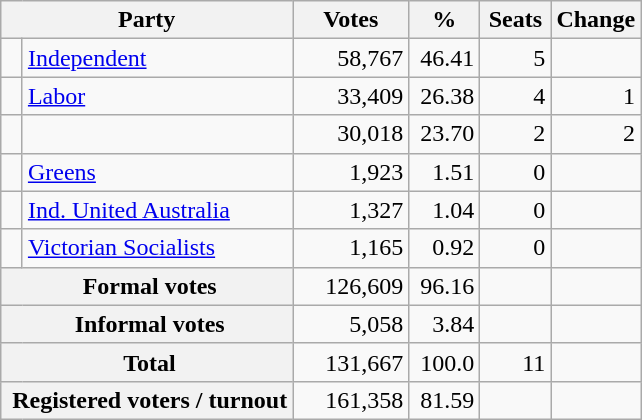<table class="wikitable" style="text-align:right; margin-bottom:0">
<tr>
<th colspan="3" style="width:10px">Party</th>
<th style="width:70px;">Votes</th>
<th style="width:40px;">%</th>
<th style="width:40px;">Seats</th>
<th style="width:40px;">Change</th>
</tr>
<tr>
<td> </td>
<td colspan="2" style="text-align:left;"><a href='#'>Independent</a></td>
<td style="width:70px;">58,767</td>
<td style="width:40px;">46.41</td>
<td style="width:40px;">5</td>
<td style="width:40px;"></td>
</tr>
<tr>
<td> </td>
<td colspan="2" style="text-align:left;"><a href='#'>Labor</a></td>
<td>33,409</td>
<td>26.38</td>
<td>4</td>
<td> 1</td>
</tr>
<tr>
<td> </td>
<td colspan="2" style="text-align:left;"></td>
<td>30,018</td>
<td>23.70</td>
<td>2</td>
<td> 2</td>
</tr>
<tr>
<td> </td>
<td colspan="2" style="text-align:left;"><a href='#'>Greens</a></td>
<td>1,923</td>
<td>1.51</td>
<td>0</td>
<td></td>
</tr>
<tr>
<td> </td>
<td colspan="2" style="text-align:left;"><a href='#'>Ind. United Australia</a></td>
<td>1,327</td>
<td>1.04</td>
<td>0</td>
<td></td>
</tr>
<tr>
<td> </td>
<td colspan="2" style="text-align:left;"><a href='#'>Victorian Socialists</a></td>
<td>1,165</td>
<td>0.92</td>
<td>0</td>
<td></td>
</tr>
<tr>
<th colspan="3" rowspan="1"> Formal votes</th>
<td>126,609</td>
<td>96.16</td>
<td></td>
<td></td>
</tr>
<tr>
<th colspan="3" rowspan="1"> Informal votes</th>
<td>5,058</td>
<td>3.84</td>
<td></td>
<td></td>
</tr>
<tr>
<th colspan="3" rowspan="1"> Total</th>
<td>131,667</td>
<td>100.0</td>
<td>11</td>
<td></td>
</tr>
<tr>
<th colspan="3" rowspan="1"> Registered voters / turnout</th>
<td>161,358</td>
<td>81.59</td>
<td></td>
<td></td>
</tr>
</table>
